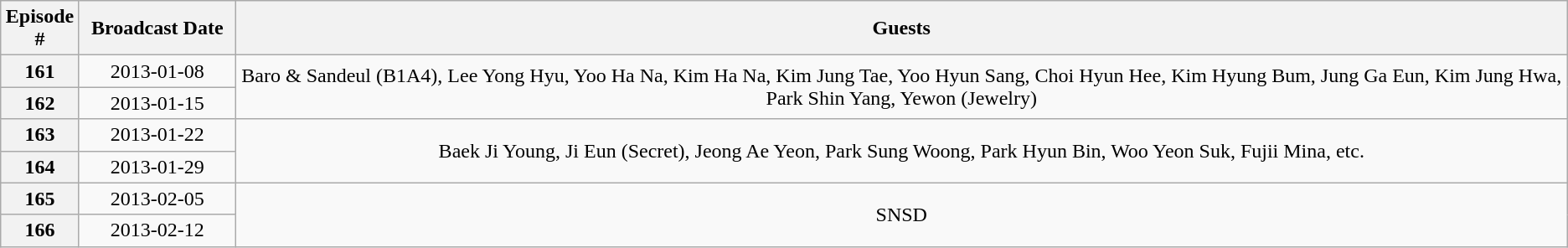<table class="wikitable" style="text-align: center;">
<tr>
<th style="width:5%;">Episode #</th>
<th style="width:10%;">Broadcast Date</th>
<th style="width:300%;">Guests</th>
</tr>
<tr>
<th>161</th>
<td>2013-01-08</td>
<td rowspan="2">Baro & Sandeul (B1A4), Lee Yong Hyu, Yoo Ha Na, Kim Ha Na, Kim Jung Tae, Yoo Hyun Sang, Choi Hyun Hee, Kim Hyung Bum, Jung Ga Eun, Kim Jung Hwa, Park Shin Yang, Yewon (Jewelry)</td>
</tr>
<tr>
<th>162</th>
<td>2013-01-15</td>
</tr>
<tr>
<th>163</th>
<td>2013-01-22</td>
<td rowspan="2">Baek Ji Young, Ji Eun (Secret), Jeong Ae Yeon, Park Sung Woong, Park Hyun Bin, Woo Yeon Suk, Fujii Mina, etc.</td>
</tr>
<tr>
<th>164</th>
<td>2013-01-29</td>
</tr>
<tr>
<th>165</th>
<td>2013-02-05</td>
<td rowspan="2">SNSD</td>
</tr>
<tr>
<th>166</th>
<td>2013-02-12</td>
</tr>
</table>
